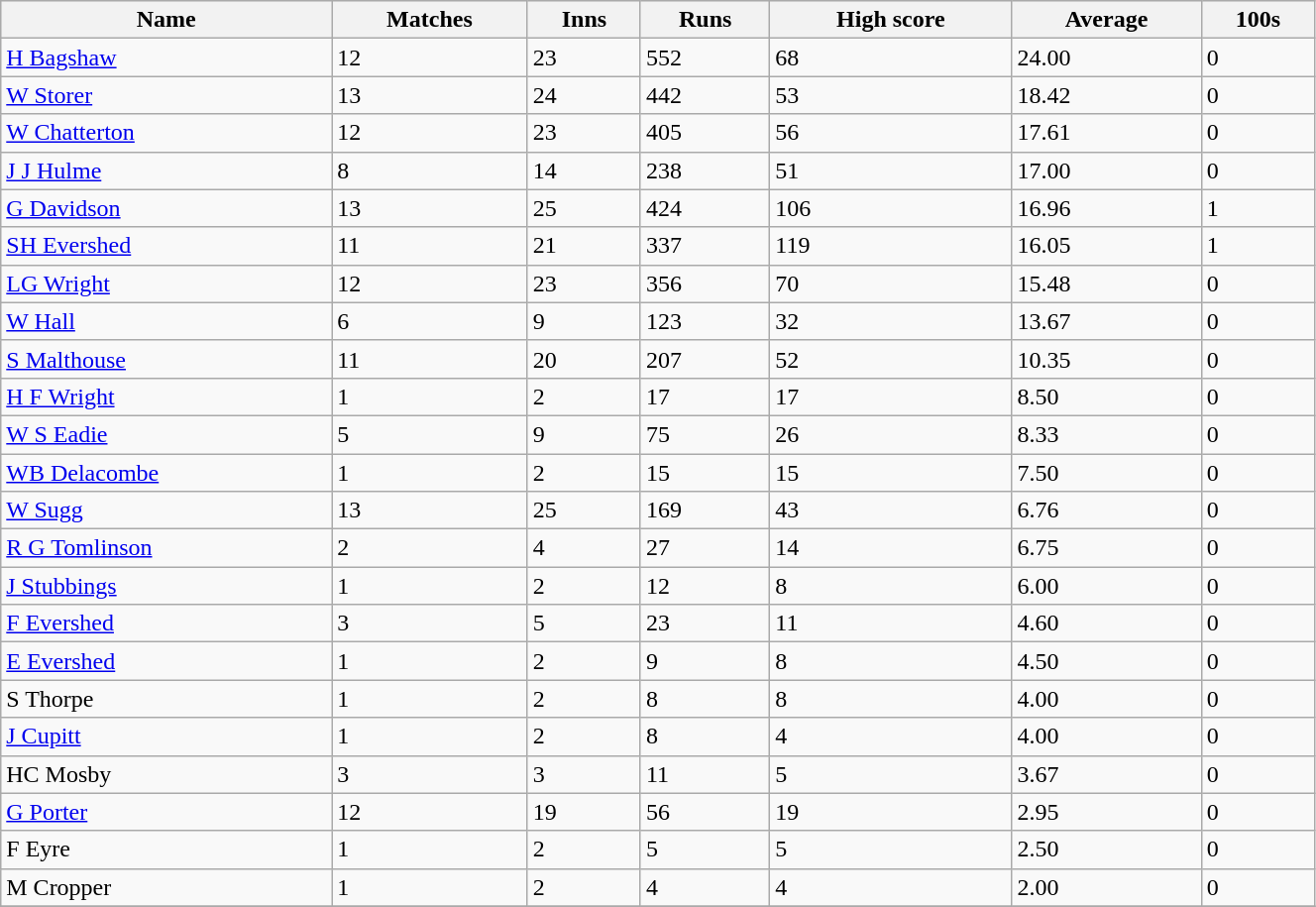<table class="wikitable sortable" width="70%">
<tr bgcolor="#efefef">
<th>Name</th>
<th>Matches</th>
<th>Inns</th>
<th>Runs</th>
<th>High score</th>
<th>Average</th>
<th>100s</th>
</tr>
<tr>
<td><a href='#'>H Bagshaw</a></td>
<td>12</td>
<td>23</td>
<td>552</td>
<td>68</td>
<td>24.00</td>
<td>0</td>
</tr>
<tr>
<td><a href='#'>W Storer</a></td>
<td>13</td>
<td>24</td>
<td>442</td>
<td>53</td>
<td>18.42</td>
<td>0</td>
</tr>
<tr>
<td><a href='#'>W Chatterton</a></td>
<td>12</td>
<td>23</td>
<td>405</td>
<td>56</td>
<td>17.61</td>
<td>0</td>
</tr>
<tr>
<td><a href='#'>J J Hulme</a></td>
<td>8</td>
<td>14</td>
<td>238</td>
<td>51</td>
<td>17.00</td>
<td>0</td>
</tr>
<tr>
<td><a href='#'>G Davidson</a></td>
<td>13</td>
<td>25</td>
<td>424</td>
<td>106</td>
<td>16.96</td>
<td>1</td>
</tr>
<tr>
<td><a href='#'>SH Evershed</a></td>
<td>11</td>
<td>21</td>
<td>337</td>
<td>119</td>
<td>16.05</td>
<td>1</td>
</tr>
<tr>
<td><a href='#'>LG Wright</a></td>
<td>12</td>
<td>23</td>
<td>356</td>
<td>70</td>
<td>15.48</td>
<td>0</td>
</tr>
<tr>
<td><a href='#'>W Hall</a></td>
<td>6</td>
<td>9</td>
<td>123</td>
<td>32</td>
<td>13.67</td>
<td>0</td>
</tr>
<tr>
<td><a href='#'>S Malthouse</a></td>
<td>11</td>
<td>20</td>
<td>207</td>
<td>52</td>
<td>10.35</td>
<td>0</td>
</tr>
<tr>
<td><a href='#'>H F Wright</a></td>
<td>1</td>
<td>2</td>
<td>17</td>
<td>17</td>
<td>8.50</td>
<td>0</td>
</tr>
<tr>
<td><a href='#'>W S Eadie</a></td>
<td>5</td>
<td>9</td>
<td>75</td>
<td>26</td>
<td>8.33</td>
<td>0</td>
</tr>
<tr>
<td><a href='#'>WB Delacombe</a></td>
<td>1</td>
<td>2</td>
<td>15</td>
<td>15</td>
<td>7.50</td>
<td>0</td>
</tr>
<tr>
<td><a href='#'>W Sugg</a></td>
<td>13</td>
<td>25</td>
<td>169</td>
<td>43</td>
<td>6.76</td>
<td>0</td>
</tr>
<tr>
<td><a href='#'>R G Tomlinson</a></td>
<td>2</td>
<td>4</td>
<td>27</td>
<td>14</td>
<td>6.75</td>
<td>0</td>
</tr>
<tr>
<td><a href='#'>J Stubbings</a></td>
<td>1</td>
<td>2</td>
<td>12</td>
<td>8</td>
<td>6.00</td>
<td>0</td>
</tr>
<tr>
<td><a href='#'>F Evershed</a></td>
<td>3</td>
<td>5</td>
<td>23</td>
<td>11</td>
<td>4.60</td>
<td>0</td>
</tr>
<tr>
<td><a href='#'>E Evershed</a></td>
<td>1</td>
<td>2</td>
<td>9</td>
<td>8</td>
<td>4.50</td>
<td>0</td>
</tr>
<tr>
<td>S Thorpe</td>
<td>1</td>
<td>2</td>
<td>8</td>
<td>8</td>
<td>4.00</td>
<td>0</td>
</tr>
<tr>
<td><a href='#'>J Cupitt</a></td>
<td>1</td>
<td>2</td>
<td>8</td>
<td>4</td>
<td>4.00</td>
<td>0</td>
</tr>
<tr>
<td>HC Mosby</td>
<td>3</td>
<td>3</td>
<td>11</td>
<td>5</td>
<td>3.67</td>
<td>0</td>
</tr>
<tr>
<td><a href='#'>G Porter</a></td>
<td>12</td>
<td>19</td>
<td>56</td>
<td>19</td>
<td>2.95</td>
<td>0</td>
</tr>
<tr>
<td>F Eyre</td>
<td>1</td>
<td>2</td>
<td>5</td>
<td>5</td>
<td>2.50</td>
<td>0</td>
</tr>
<tr>
<td>M Cropper</td>
<td>1</td>
<td>2</td>
<td>4</td>
<td>4</td>
<td>2.00</td>
<td>0</td>
</tr>
<tr>
</tr>
</table>
